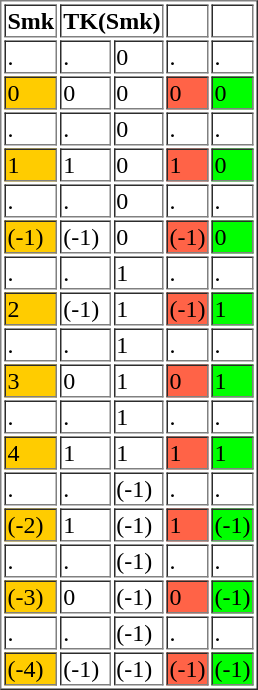<table border="1">
<tr>
<th>Smk</th>
<th colspan="2"><strong>TK</strong>(Smk)</th>
<th></th>
<th></th>
</tr>
<tr>
<td>.</td>
<td>.</td>
<td>0</td>
<td>.</td>
<td>.</td>
</tr>
<tr>
<td style="background:#FFCC00">0</td>
<td>0</td>
<td>0</td>
<td style="background:#FF6347">0</td>
<td style="background:#00FF00">0</td>
</tr>
<tr>
<td>.</td>
<td>.</td>
<td>0</td>
<td>.</td>
<td>.</td>
</tr>
<tr>
<td style="background:#FFCC00">1</td>
<td>1</td>
<td>0</td>
<td style="background:#FF6347">1</td>
<td style="background:#00FF00">0</td>
</tr>
<tr>
<td>.</td>
<td>.</td>
<td>0</td>
<td>.</td>
<td>.</td>
</tr>
<tr>
<td style="background:#FFCC00">(-1)</td>
<td>(-1)</td>
<td>0</td>
<td style="background:#FF6347">(-1)</td>
<td style="background:#00FF00">0</td>
</tr>
<tr>
<td>.</td>
<td>.</td>
<td>1</td>
<td>.</td>
<td>.</td>
</tr>
<tr>
<td style="background:#FFCC00">2</td>
<td>(-1)</td>
<td>1</td>
<td style="background:#FF6347">(-1)</td>
<td style="background:#00FF00">1</td>
</tr>
<tr>
<td>.</td>
<td>.</td>
<td>1</td>
<td>.</td>
<td>.</td>
</tr>
<tr>
<td style="background:#FFCC00">3</td>
<td>0</td>
<td>1</td>
<td style="background:#FF6347">0</td>
<td style="background:#00FF00">1</td>
</tr>
<tr>
<td>.</td>
<td>.</td>
<td>1</td>
<td>.</td>
<td>.</td>
</tr>
<tr>
<td style="background:#FFCC00">4</td>
<td>1</td>
<td>1</td>
<td style="background:#FF6347">1</td>
<td style="background:#00FF00">1</td>
</tr>
<tr>
<td>.</td>
<td>.</td>
<td>(-1)</td>
<td>.</td>
<td>.</td>
</tr>
<tr>
<td style="background:#FFCC00">(-2)</td>
<td>1</td>
<td>(-1)</td>
<td style="background:#FF6347">1</td>
<td style="background:#00FF00">(-1)</td>
</tr>
<tr>
<td>.</td>
<td>.</td>
<td>(-1)</td>
<td>.</td>
<td>.</td>
</tr>
<tr>
<td style="background:#FFCC00">(-3)</td>
<td>0</td>
<td>(-1)</td>
<td style="background:#FF6347">0</td>
<td style="background:#00FF00">(-1)</td>
</tr>
<tr>
<td>.</td>
<td>.</td>
<td>(-1)</td>
<td>.</td>
<td>.</td>
</tr>
<tr>
<td style="background:#FFCC00">(-4)</td>
<td>(-1)</td>
<td>(-1)</td>
<td style="background:#FF6347">(-1)</td>
<td style="background:#00FF00">(-1)</td>
</tr>
</table>
